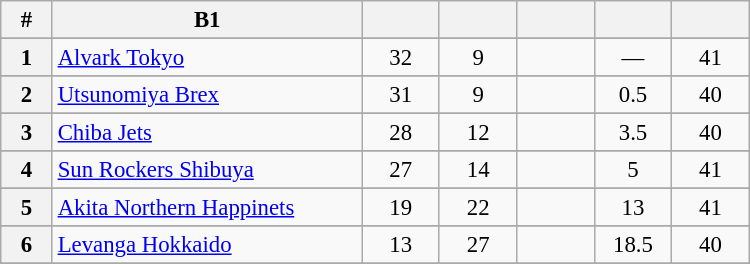<table class="wikitable" width="500" style="font-size:95%; text-align:center">
<tr>
<th width="5%">#</th>
<th width="30%">B1</th>
<th width="7.5%"></th>
<th width="7.5%"></th>
<th width="7.5%"></th>
<th width="7.5%"></th>
<th width="7.5%"></th>
</tr>
<tr>
</tr>
<tr>
<th>1</th>
<td style="text-align:left;"><a href='#'>Alvark Tokyo</a></td>
<td>32</td>
<td>9</td>
<td></td>
<td>—</td>
<td>41</td>
</tr>
<tr>
</tr>
<tr>
<th>2</th>
<td style="text-align:left;"><a href='#'>Utsunomiya Brex</a></td>
<td>31</td>
<td>9</td>
<td></td>
<td>0.5</td>
<td>40</td>
</tr>
<tr>
</tr>
<tr>
<th>3</th>
<td style="text-align:left;"><a href='#'>Chiba Jets</a></td>
<td>28</td>
<td>12</td>
<td></td>
<td>3.5</td>
<td>40</td>
</tr>
<tr>
</tr>
<tr>
<th>4</th>
<td style="text-align:left;"><a href='#'>Sun Rockers Shibuya</a></td>
<td>27</td>
<td>14</td>
<td></td>
<td>5</td>
<td>41</td>
</tr>
<tr>
</tr>
<tr>
<th>5</th>
<td style="text-align:left;"><a href='#'>Akita Northern Happinets</a></td>
<td>19</td>
<td>22</td>
<td></td>
<td>13</td>
<td>41</td>
</tr>
<tr>
</tr>
<tr>
<th>6</th>
<td style="text-align:left;"><a href='#'>Levanga Hokkaido</a></td>
<td>13</td>
<td>27</td>
<td></td>
<td>18.5</td>
<td>40</td>
</tr>
<tr>
</tr>
</table>
